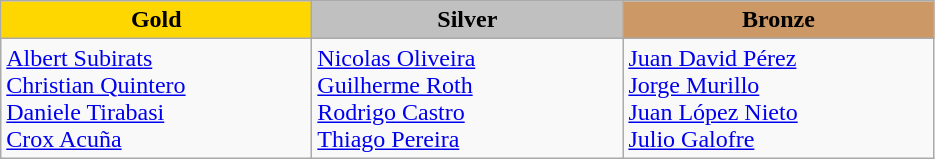<table class="wikitable" style="text-align:left">
<tr align="center">
<td width=200 bgcolor=gold><strong>Gold</strong></td>
<td width=200 bgcolor=silver><strong>Silver</strong></td>
<td width=200 bgcolor=CC9966><strong>Bronze</strong></td>
</tr>
<tr>
<td><a href='#'>Albert Subirats</a><br><a href='#'>Christian Quintero</a><br><a href='#'>Daniele Tirabasi</a><br><a href='#'>Crox Acuña</a><br><em></em></td>
<td><a href='#'>Nicolas Oliveira</a><br><a href='#'>Guilherme Roth</a><br><a href='#'>Rodrigo Castro</a><br><a href='#'>Thiago Pereira</a><br><em></em></td>
<td><a href='#'>Juan David Pérez</a><br><a href='#'>Jorge Murillo</a><br><a href='#'>Juan López Nieto</a><br><a href='#'>Julio Galofre</a><br><em></em></td>
</tr>
</table>
